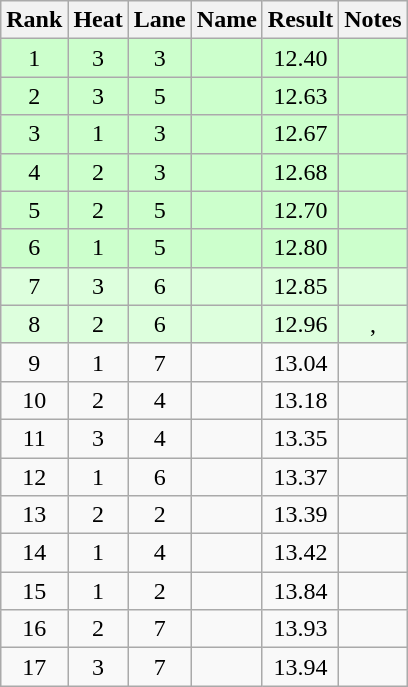<table class="wikitable sortable" style="text-align:center">
<tr>
<th>Rank</th>
<th>Heat</th>
<th>Lane</th>
<th>Name</th>
<th>Result</th>
<th>Notes</th>
</tr>
<tr bgcolor=ccffcc>
<td>1</td>
<td>3</td>
<td>3</td>
<td align="left"></td>
<td>12.40</td>
<td></td>
</tr>
<tr bgcolor=ccffcc>
<td>2</td>
<td>3</td>
<td>5</td>
<td align="left"></td>
<td>12.63</td>
<td></td>
</tr>
<tr bgcolor=ccffcc>
<td>3</td>
<td>1</td>
<td>3</td>
<td align="left"></td>
<td>12.67</td>
<td></td>
</tr>
<tr bgcolor=ccffcc>
<td>4</td>
<td>2</td>
<td>3</td>
<td align="left"></td>
<td>12.68</td>
<td></td>
</tr>
<tr bgcolor=ccffcc>
<td>5</td>
<td>2</td>
<td>5</td>
<td align="left"></td>
<td>12.70</td>
<td></td>
</tr>
<tr bgcolor=ccffcc>
<td>6</td>
<td>1</td>
<td>5</td>
<td align="left"></td>
<td>12.80</td>
<td></td>
</tr>
<tr bgcolor=ddffdd>
<td>7</td>
<td>3</td>
<td>6</td>
<td align="left"></td>
<td>12.85</td>
<td></td>
</tr>
<tr bgcolor=ddffdd>
<td>8</td>
<td>2</td>
<td>6</td>
<td align="left"></td>
<td>12.96</td>
<td>, </td>
</tr>
<tr>
<td>9</td>
<td>1</td>
<td>7</td>
<td align="left"></td>
<td>13.04</td>
<td></td>
</tr>
<tr>
<td>10</td>
<td>2</td>
<td>4</td>
<td align="left"></td>
<td>13.18</td>
<td></td>
</tr>
<tr>
<td>11</td>
<td>3</td>
<td>4</td>
<td align="left"></td>
<td>13.35</td>
<td></td>
</tr>
<tr>
<td>12</td>
<td>1</td>
<td>6</td>
<td align="left"></td>
<td>13.37</td>
<td></td>
</tr>
<tr>
<td>13</td>
<td>2</td>
<td>2</td>
<td align="left"></td>
<td>13.39</td>
<td></td>
</tr>
<tr>
<td>14</td>
<td>1</td>
<td>4</td>
<td align="left"></td>
<td>13.42</td>
<td></td>
</tr>
<tr>
<td>15</td>
<td>1</td>
<td>2</td>
<td align="left"></td>
<td>13.84</td>
<td></td>
</tr>
<tr>
<td>16</td>
<td>2</td>
<td>7</td>
<td align="left"></td>
<td>13.93</td>
<td></td>
</tr>
<tr>
<td>17</td>
<td>3</td>
<td>7</td>
<td align="left"></td>
<td>13.94</td>
<td></td>
</tr>
</table>
